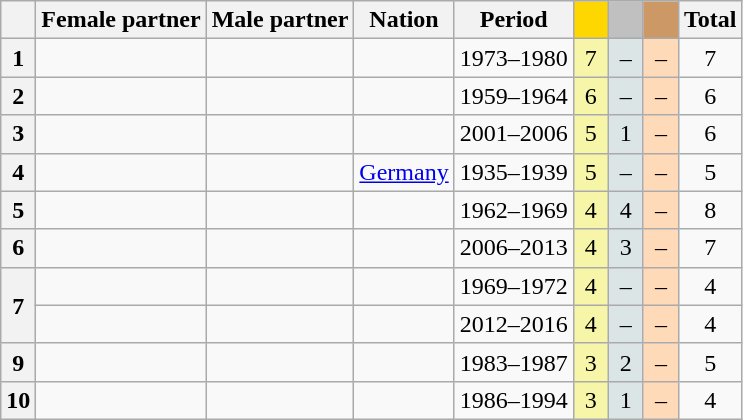<table class="wikitable unsortable" style="text-align:center">
<tr>
<th scope="col"></th>
<th scope="col">Female partner</th>
<th scope="col">Male partner</th>
<th scope="col">Nation</th>
<th scope="col">Period</th>
<th scope="col" style="width:1em; background-color:gold"></th>
<th scope="col" style="width:1em;background-color:silver"></th>
<th scope="col" style="width:1em;background-color:#CC9966"></th>
<th scope="col">Total</th>
</tr>
<tr>
<th scope="row">1</th>
<td align="left"></td>
<td align="left"></td>
<td align="left"></td>
<td>1973–1980</td>
<td bgcolor="#F7F6A8">7</td>
<td bgcolor="#DCE5E5">–</td>
<td bgcolor="#FFDAB9">–</td>
<td>7</td>
</tr>
<tr>
<th scope="row">2</th>
<td align="left"></td>
<td align="left"></td>
<td align="left"></td>
<td>1959–1964</td>
<td bgcolor="#F7F6A8">6</td>
<td bgcolor="#DCE5E5">–</td>
<td bgcolor="#FFDAB9">–</td>
<td>6</td>
</tr>
<tr>
<th scope="row">3</th>
<td align="left"></td>
<td align="left"></td>
<td align="left"></td>
<td>2001–2006</td>
<td bgcolor="#F7F6A8">5</td>
<td bgcolor="#DCE5E5">1</td>
<td bgcolor="#FFDAB9">–</td>
<td>6</td>
</tr>
<tr>
<th scope="row">4</th>
<td align="left"></td>
<td align="left"></td>
<td align="left"> <a href='#'>Germany</a></td>
<td>1935–1939</td>
<td bgcolor="#F7F6A8">5</td>
<td bgcolor="#DCE5E5">–</td>
<td bgcolor="#FFDAB9">–</td>
<td>5</td>
</tr>
<tr>
<th scope="row">5</th>
<td align="left"></td>
<td align="left"></td>
<td align="left"></td>
<td>1962–1969</td>
<td bgcolor="#F7F6A8">4</td>
<td bgcolor="#DCE5E5">4</td>
<td bgcolor="#FFDAB9">–</td>
<td>8</td>
</tr>
<tr>
<th scope="row">6</th>
<td align="left"></td>
<td align="left"></td>
<td align="left"></td>
<td>2006–2013</td>
<td bgcolor="#F7F6A8">4</td>
<td bgcolor="#DCE5E5">3</td>
<td bgcolor="#FFDAB9">–</td>
<td>7</td>
</tr>
<tr>
<th scope="row" rowspan="2">7</th>
<td align="left"></td>
<td align="left"></td>
<td align="left"></td>
<td>1969–1972</td>
<td bgcolor="#F7F6A8">4</td>
<td bgcolor="#DCE5E5">–</td>
<td bgcolor="#FFDAB9">–</td>
<td>4</td>
</tr>
<tr>
<td align="left"></td>
<td align="left"></td>
<td align="left"></td>
<td>2012–2016</td>
<td bgcolor="#F7F6A8">4</td>
<td bgcolor="#DCE5E5">–</td>
<td bgcolor="#FFDAB9">–</td>
<td>4</td>
</tr>
<tr>
<th scope="row">9</th>
<td align="left"></td>
<td align="left"></td>
<td align="left"></td>
<td>1983–1987</td>
<td bgcolor="#F7F6A8">3</td>
<td bgcolor="#DCE5E5">2</td>
<td bgcolor="#FFDAB9">–</td>
<td>5</td>
</tr>
<tr>
<th scope="row">10</th>
<td align="left"></td>
<td align="left"></td>
<td align="left"><br></td>
<td>1986–1994</td>
<td bgcolor="#F7F6A8">3</td>
<td bgcolor="#DCE5E5">1</td>
<td bgcolor="#FFDAB9">–</td>
<td>4</td>
</tr>
</table>
